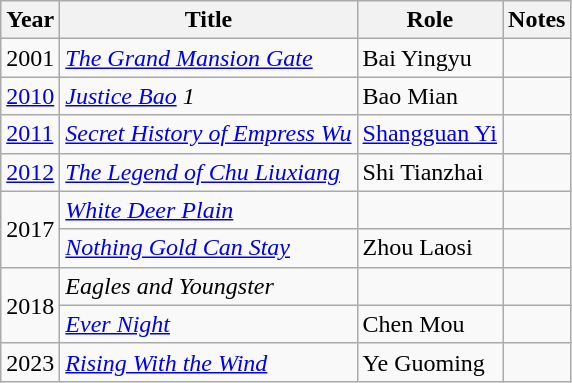<table class="wikitable sortable">
<tr>
<th>Year</th>
<th>Title</th>
<th>Role</th>
<th>Notes</th>
</tr>
<tr>
<td>2001</td>
<td><em><a href='#'>The Grand Mansion Gate</a></em></td>
<td>Bai Yingyu</td>
<td></td>
</tr>
<tr>
<td><a href='#'>2010</a></td>
<td><em><a href='#'>Justice Bao</a> 1</em></td>
<td>Bao Mian</td>
<td></td>
</tr>
<tr>
<td><a href='#'>2011</a></td>
<td><em><a href='#'>Secret History of Empress Wu</a></em></td>
<td><a href='#'>Shangguan Yi</a></td>
<td></td>
</tr>
<tr>
<td><a href='#'>2012</a></td>
<td><em><a href='#'>The Legend of Chu Liuxiang</a></em></td>
<td>Shi Tianzhai</td>
<td></td>
</tr>
<tr>
<td rowspan=2>2017</td>
<td><em><a href='#'>White Deer Plain</a></em></td>
<td></td>
<td></td>
</tr>
<tr>
<td><em><a href='#'>Nothing Gold Can Stay</a></em></td>
<td>Zhou Laosi</td>
<td></td>
</tr>
<tr>
<td rowspan=2>2018</td>
<td><em>Eagles and Youngster</em></td>
<td></td>
<td></td>
</tr>
<tr>
<td><em><a href='#'>Ever Night</a></em></td>
<td>Chen Mou</td>
<td></td>
</tr>
<tr>
<td>2023</td>
<td><em><a href='#'>Rising With the Wind</a></em></td>
<td>Ye Guoming</td>
<td></td>
</tr>
</table>
